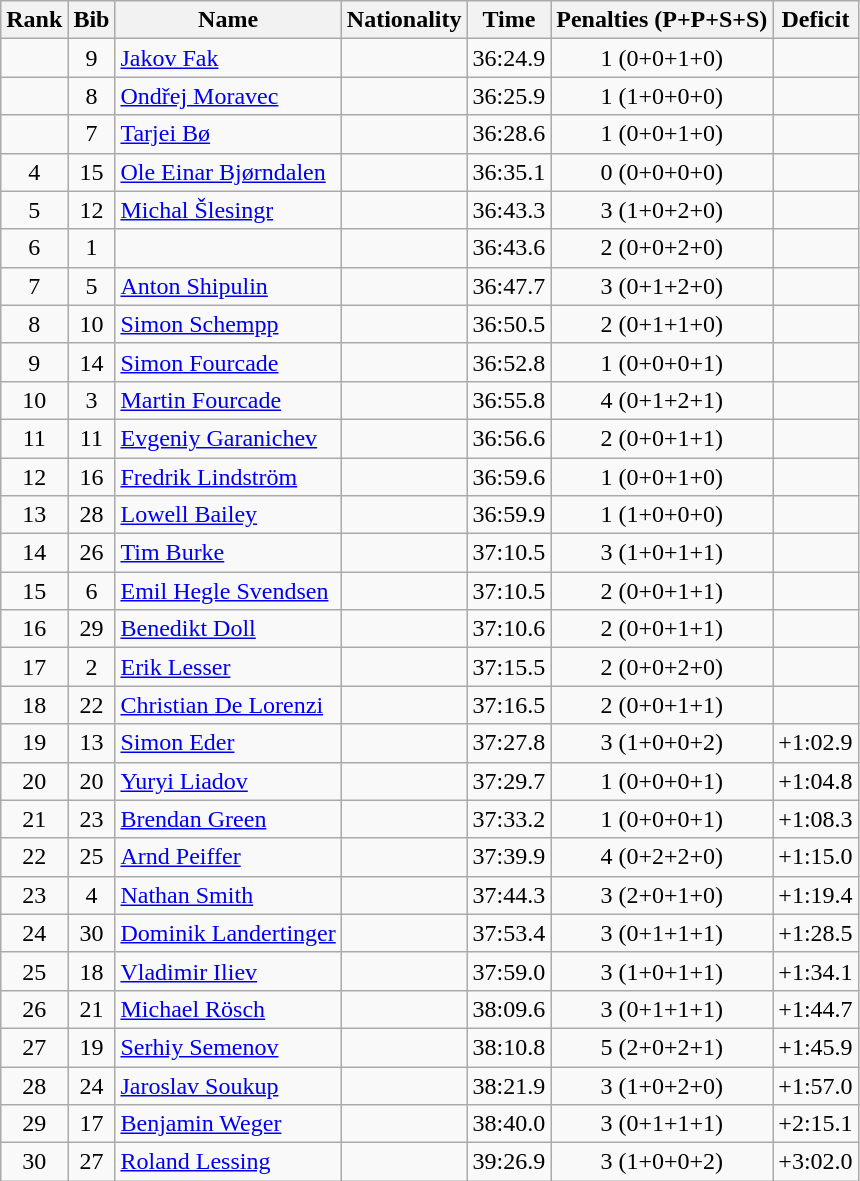<table class="wikitable sortable" style="text-align:center">
<tr>
<th data-sort-type=number>Rank</th>
<th>Bib</th>
<th>Name</th>
<th>Nationality</th>
<th>Time</th>
<th>Penalties (P+P+S+S)</th>
<th>Deficit</th>
</tr>
<tr>
<td></td>
<td>9</td>
<td align=left><a href='#'>Jakov Fak</a></td>
<td align=left></td>
<td>36:24.9</td>
<td>1 (0+0+1+0)</td>
<td></td>
</tr>
<tr>
<td></td>
<td>8</td>
<td align=left><a href='#'>Ondřej Moravec</a></td>
<td align=left></td>
<td>36:25.9</td>
<td>1 (1+0+0+0)</td>
<td></td>
</tr>
<tr>
<td></td>
<td>7</td>
<td align=left><a href='#'>Tarjei Bø</a></td>
<td align=left></td>
<td>36:28.6</td>
<td>1 (0+0+1+0)</td>
<td></td>
</tr>
<tr>
<td>4</td>
<td>15</td>
<td align=left><a href='#'>Ole Einar Bjørndalen</a></td>
<td align=left></td>
<td>36:35.1</td>
<td>0 (0+0+0+0)</td>
<td></td>
</tr>
<tr>
<td>5</td>
<td>12</td>
<td align=left><a href='#'>Michal Šlesingr</a></td>
<td align=left></td>
<td>36:43.3</td>
<td>3 (1+0+2+0)</td>
<td></td>
</tr>
<tr>
<td>6</td>
<td>1</td>
<td align=left></td>
<td align=left></td>
<td>36:43.6</td>
<td>2 (0+0+2+0)</td>
<td></td>
</tr>
<tr>
<td>7</td>
<td>5</td>
<td align=left><a href='#'>Anton Shipulin</a></td>
<td align=left></td>
<td>36:47.7</td>
<td>3 (0+1+2+0)</td>
<td></td>
</tr>
<tr>
<td>8</td>
<td>10</td>
<td align=left><a href='#'>Simon Schempp</a></td>
<td align=left></td>
<td>36:50.5</td>
<td>2 (0+1+1+0)</td>
<td></td>
</tr>
<tr>
<td>9</td>
<td>14</td>
<td align=left><a href='#'>Simon Fourcade</a></td>
<td align=left></td>
<td>36:52.8</td>
<td>1 (0+0+0+1)</td>
<td></td>
</tr>
<tr>
<td>10</td>
<td>3</td>
<td align=left><a href='#'>Martin Fourcade</a></td>
<td align=left></td>
<td>36:55.8</td>
<td>4 (0+1+2+1)</td>
<td></td>
</tr>
<tr>
<td>11</td>
<td>11</td>
<td align=left><a href='#'>Evgeniy Garanichev</a></td>
<td align=left></td>
<td>36:56.6</td>
<td>2 (0+0+1+1)</td>
<td></td>
</tr>
<tr>
<td>12</td>
<td>16</td>
<td align=left><a href='#'>Fredrik Lindström</a></td>
<td align=left></td>
<td>36:59.6</td>
<td>1 (0+0+1+0)</td>
<td></td>
</tr>
<tr>
<td>13</td>
<td>28</td>
<td align=left><a href='#'>Lowell Bailey</a></td>
<td align=left></td>
<td>36:59.9</td>
<td>1 (1+0+0+0)</td>
<td></td>
</tr>
<tr>
<td>14</td>
<td>26</td>
<td align=left><a href='#'>Tim Burke</a></td>
<td align=left></td>
<td>37:10.5</td>
<td>3 (1+0+1+1)</td>
<td></td>
</tr>
<tr>
<td>15</td>
<td>6</td>
<td align=left><a href='#'>Emil Hegle Svendsen</a></td>
<td align=left></td>
<td>37:10.5</td>
<td>2 (0+0+1+1)</td>
<td></td>
</tr>
<tr>
<td>16</td>
<td>29</td>
<td align=left><a href='#'>Benedikt Doll</a></td>
<td align=left></td>
<td>37:10.6</td>
<td>2 (0+0+1+1)</td>
<td></td>
</tr>
<tr>
<td>17</td>
<td>2</td>
<td align=left><a href='#'>Erik Lesser</a></td>
<td align=left></td>
<td>37:15.5</td>
<td>2 (0+0+2+0)</td>
<td></td>
</tr>
<tr>
<td>18</td>
<td>22</td>
<td align=left><a href='#'>Christian De Lorenzi</a></td>
<td align=left></td>
<td>37:16.5</td>
<td>2 (0+0+1+1)</td>
<td></td>
</tr>
<tr>
<td>19</td>
<td>13</td>
<td align=left><a href='#'>Simon Eder</a></td>
<td align=left></td>
<td>37:27.8</td>
<td>3 (1+0+0+2)</td>
<td>+1:02.9</td>
</tr>
<tr>
<td>20</td>
<td>20</td>
<td align=left><a href='#'>Yuryi Liadov</a></td>
<td align=left></td>
<td>37:29.7</td>
<td>1 (0+0+0+1)</td>
<td>+1:04.8</td>
</tr>
<tr>
<td>21</td>
<td>23</td>
<td align=left><a href='#'>Brendan Green</a></td>
<td align=left></td>
<td>37:33.2</td>
<td>1 (0+0+0+1)</td>
<td>+1:08.3</td>
</tr>
<tr>
<td>22</td>
<td>25</td>
<td align=left><a href='#'>Arnd Peiffer</a></td>
<td align=left></td>
<td>37:39.9</td>
<td>4 (0+2+2+0)</td>
<td>+1:15.0</td>
</tr>
<tr>
<td>23</td>
<td>4</td>
<td align=left><a href='#'>Nathan Smith</a></td>
<td align=left></td>
<td>37:44.3</td>
<td>3 (2+0+1+0)</td>
<td>+1:19.4</td>
</tr>
<tr>
<td>24</td>
<td>30</td>
<td align=left><a href='#'>Dominik Landertinger</a></td>
<td align=left></td>
<td>37:53.4</td>
<td>3 (0+1+1+1)</td>
<td>+1:28.5</td>
</tr>
<tr>
<td>25</td>
<td>18</td>
<td align=left><a href='#'>Vladimir Iliev</a></td>
<td align=left></td>
<td>37:59.0</td>
<td>3 (1+0+1+1)</td>
<td>+1:34.1</td>
</tr>
<tr>
<td>26</td>
<td>21</td>
<td align=left><a href='#'>Michael Rösch</a></td>
<td align=left></td>
<td>38:09.6</td>
<td>3 (0+1+1+1)</td>
<td>+1:44.7</td>
</tr>
<tr>
<td>27</td>
<td>19</td>
<td align=left><a href='#'>Serhiy Semenov</a></td>
<td align=left></td>
<td>38:10.8</td>
<td>5 (2+0+2+1)</td>
<td>+1:45.9</td>
</tr>
<tr>
<td>28</td>
<td>24</td>
<td align=left><a href='#'>Jaroslav Soukup</a></td>
<td align=left></td>
<td>38:21.9</td>
<td>3 (1+0+2+0)</td>
<td>+1:57.0</td>
</tr>
<tr>
<td>29</td>
<td>17</td>
<td align=left><a href='#'>Benjamin Weger</a></td>
<td align=left></td>
<td>38:40.0</td>
<td>3 (0+1+1+1)</td>
<td>+2:15.1</td>
</tr>
<tr>
<td>30</td>
<td>27</td>
<td align=left><a href='#'>Roland Lessing</a></td>
<td align=left></td>
<td>39:26.9</td>
<td>3 (1+0+0+2)</td>
<td>+3:02.0</td>
</tr>
</table>
